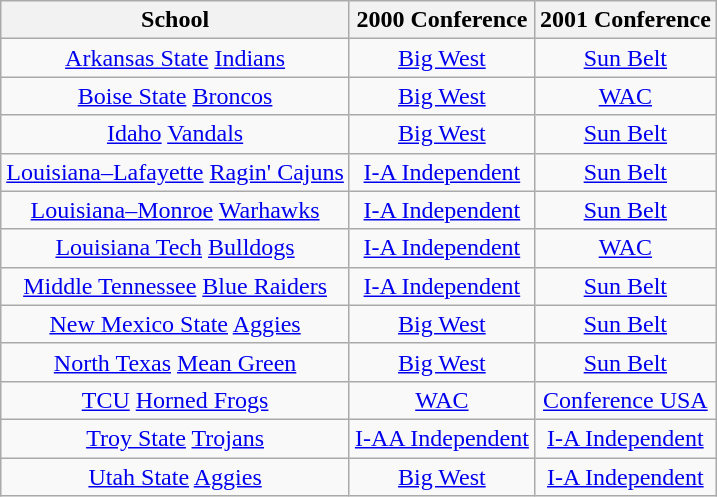<table class="wikitable sortable">
<tr>
<th>School</th>
<th>2000 Conference</th>
<th>2001 Conference</th>
</tr>
<tr style="text-align:center;">
<td><a href='#'>Arkansas State</a> <a href='#'>Indians</a></td>
<td><a href='#'>Big West</a></td>
<td><a href='#'>Sun Belt</a></td>
</tr>
<tr style="text-align:center;">
<td><a href='#'>Boise State</a> <a href='#'>Broncos</a></td>
<td><a href='#'>Big West</a></td>
<td><a href='#'>WAC</a></td>
</tr>
<tr style="text-align:center;">
<td><a href='#'>Idaho</a> <a href='#'>Vandals</a></td>
<td><a href='#'>Big West</a></td>
<td><a href='#'>Sun Belt</a></td>
</tr>
<tr style="text-align:center;">
<td><a href='#'>Louisiana–Lafayette</a> <a href='#'>Ragin' Cajuns</a></td>
<td><a href='#'>I-A Independent</a></td>
<td><a href='#'>Sun Belt</a></td>
</tr>
<tr style="text-align:center;">
<td><a href='#'>Louisiana–Monroe</a> <a href='#'>Warhawks</a></td>
<td><a href='#'>I-A Independent</a></td>
<td><a href='#'>Sun Belt</a></td>
</tr>
<tr style="text-align:center;">
<td><a href='#'>Louisiana Tech</a> <a href='#'>Bulldogs</a></td>
<td><a href='#'>I-A Independent</a></td>
<td><a href='#'>WAC</a></td>
</tr>
<tr style="text-align:center;">
<td><a href='#'>Middle Tennessee</a> <a href='#'>Blue Raiders</a></td>
<td><a href='#'>I-A Independent</a></td>
<td><a href='#'>Sun Belt</a></td>
</tr>
<tr style="text-align:center;">
<td><a href='#'>New Mexico State</a> <a href='#'>Aggies</a></td>
<td><a href='#'>Big West</a></td>
<td><a href='#'>Sun Belt</a></td>
</tr>
<tr style="text-align:center;">
<td><a href='#'>North Texas</a> <a href='#'>Mean Green</a></td>
<td><a href='#'>Big West</a></td>
<td><a href='#'>Sun Belt</a></td>
</tr>
<tr style="text-align:center;">
<td><a href='#'>TCU</a> <a href='#'>Horned Frogs</a></td>
<td><a href='#'>WAC</a></td>
<td><a href='#'>Conference USA</a></td>
</tr>
<tr style="text-align:center;">
<td><a href='#'>Troy State</a> <a href='#'>Trojans</a></td>
<td><a href='#'>I-AA Independent</a></td>
<td><a href='#'>I-A Independent</a></td>
</tr>
<tr style="text-align:center;">
<td><a href='#'>Utah State</a> <a href='#'>Aggies</a></td>
<td><a href='#'>Big West</a></td>
<td><a href='#'>I-A Independent</a></td>
</tr>
</table>
